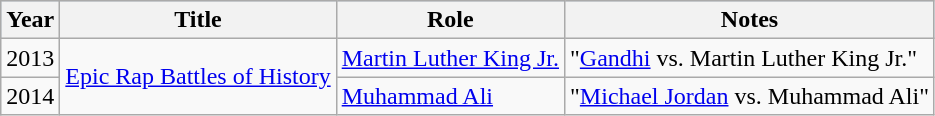<table class="wikitable unsortable">
<tr style="background:#b0c4de; text-align:center;">
<th>Year</th>
<th>Title</th>
<th>Role</th>
<th>Notes</th>
</tr>
<tr>
<td>2013</td>
<td rowspan="2"><a href='#'>Epic Rap Battles of History</a></td>
<td><a href='#'>Martin Luther King Jr.</a></td>
<td>"<a href='#'>Gandhi</a> vs. Martin Luther King Jr."</td>
</tr>
<tr>
<td>2014</td>
<td><a href='#'>Muhammad Ali</a></td>
<td>"<a href='#'>Michael Jordan</a> vs. Muhammad Ali"</td>
</tr>
</table>
